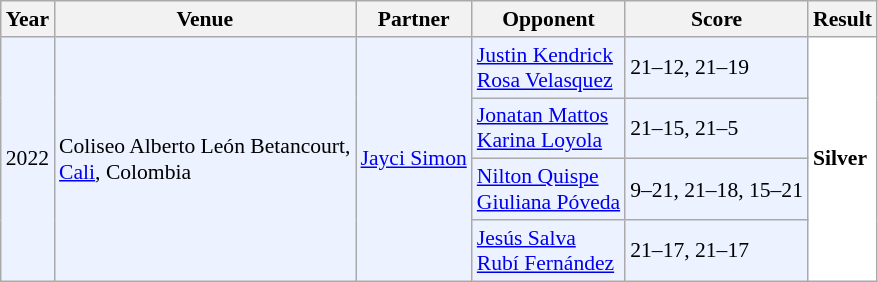<table class="sortable wikitable" style="font-size: 90%;">
<tr>
<th>Year</th>
<th>Venue</th>
<th>Partner</th>
<th>Opponent</th>
<th>Score</th>
<th>Result</th>
</tr>
<tr style="background:#ECF2FF">
<td rowspan="4" align="center">2022</td>
<td rowspan="4" align="left">Coliseo Alberto León Betancourt,<br><a href='#'>Cali</a>, Colombia</td>
<td rowspan="4"> <a href='#'>Jayci Simon</a></td>
<td align="left"> <a href='#'>Justin Kendrick</a><br> <a href='#'>Rosa Velasquez</a></td>
<td align="left">21–12, 21–19</td>
<td rowspan="4" style="text-align:left; background:white"> <strong>Silver</strong></td>
</tr>
<tr style="background:#ECF2FF">
<td align="left"> <a href='#'>Jonatan Mattos</a><br> <a href='#'>Karina Loyola</a></td>
<td align="left">21–15, 21–5</td>
</tr>
<tr style="background:#ECF2FF">
<td align="left"> <a href='#'>Nilton Quispe</a><br> <a href='#'>Giuliana Póveda</a></td>
<td align="left">9–21, 21–18, 15–21</td>
</tr>
<tr style="background:#ECF2FF">
<td align="left"> <a href='#'>Jesús Salva</a><br> <a href='#'>Rubí Fernández</a></td>
<td align="left">21–17, 21–17</td>
</tr>
</table>
